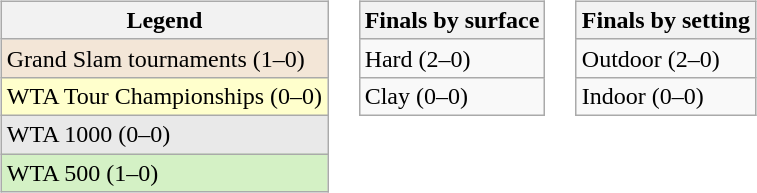<table>
<tr valign=top>
<td><br><table class="wikitable">
<tr>
<th>Legend</th>
</tr>
<tr>
<td style="background:#f3e6d7">Grand Slam tournaments (1–0)</td>
</tr>
<tr>
<td style="background:#ffc">WTA Tour Championships (0–0)</td>
</tr>
<tr>
<td style="background:#e9e9e9">WTA 1000 (0–0)</td>
</tr>
<tr>
<td style="background:#d4f1c5">WTA 500 (1–0)</td>
</tr>
</table>
</td>
<td><br><table class="wikitable">
<tr>
<th>Finals by surface</th>
</tr>
<tr>
<td>Hard (2–0)</td>
</tr>
<tr>
<td>Clay (0–0)</td>
</tr>
</table>
</td>
<td><br><table class="wikitable">
<tr>
<th>Finals by setting</th>
</tr>
<tr>
<td>Outdoor (2–0)</td>
</tr>
<tr>
<td>Indoor (0–0)</td>
</tr>
</table>
</td>
</tr>
</table>
